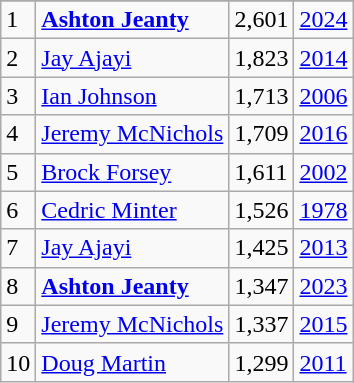<table class="wikitable">
<tr>
</tr>
<tr>
<td>1</td>
<td><strong><a href='#'>Ashton Jeanty</a></strong></td>
<td>2,601</td>
<td><a href='#'>2024</a></td>
</tr>
<tr>
<td>2</td>
<td><a href='#'>Jay Ajayi</a></td>
<td>1,823</td>
<td><a href='#'>2014</a></td>
</tr>
<tr>
<td>3</td>
<td><a href='#'>Ian Johnson</a></td>
<td>1,713</td>
<td><a href='#'>2006</a></td>
</tr>
<tr>
<td>4</td>
<td><a href='#'>Jeremy McNichols</a></td>
<td>1,709</td>
<td><a href='#'>2016</a></td>
</tr>
<tr>
<td>5</td>
<td><a href='#'>Brock Forsey</a></td>
<td>1,611</td>
<td><a href='#'>2002</a></td>
</tr>
<tr>
<td>6</td>
<td><a href='#'>Cedric Minter</a></td>
<td>1,526</td>
<td><a href='#'>1978</a></td>
</tr>
<tr>
<td>7</td>
<td><a href='#'>Jay Ajayi</a></td>
<td>1,425</td>
<td><a href='#'>2013</a></td>
</tr>
<tr>
<td>8</td>
<td><strong><a href='#'>Ashton Jeanty</a></strong></td>
<td>1,347</td>
<td><a href='#'>2023</a></td>
</tr>
<tr>
<td>9</td>
<td><a href='#'>Jeremy McNichols</a></td>
<td>1,337</td>
<td><a href='#'>2015</a></td>
</tr>
<tr>
<td>10</td>
<td><a href='#'>Doug Martin</a></td>
<td>1,299</td>
<td><a href='#'>2011</a></td>
</tr>
</table>
